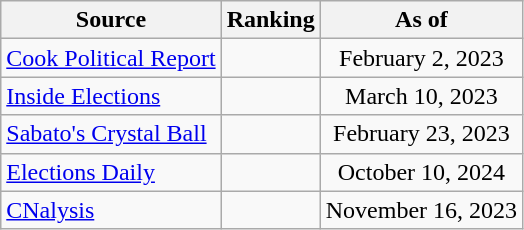<table class="wikitable" style="text-align:center">
<tr>
<th>Source</th>
<th>Ranking</th>
<th>As of</th>
</tr>
<tr>
<td align=left><a href='#'>Cook Political Report</a></td>
<td></td>
<td>February 2, 2023</td>
</tr>
<tr>
<td align=left><a href='#'>Inside Elections</a></td>
<td></td>
<td>March 10, 2023</td>
</tr>
<tr>
<td align=left><a href='#'>Sabato's Crystal Ball</a></td>
<td></td>
<td>February 23, 2023</td>
</tr>
<tr>
<td align=left><a href='#'>Elections Daily</a></td>
<td></td>
<td>October 10, 2024</td>
</tr>
<tr>
<td align=left><a href='#'>CNalysis</a></td>
<td></td>
<td>November 16, 2023</td>
</tr>
</table>
